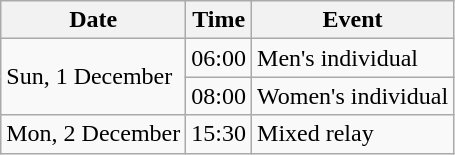<table class="wikitable">
<tr>
<th>Date</th>
<th>Time</th>
<th>Event</th>
</tr>
<tr>
<td rowspan=2>Sun, 1 December</td>
<td>06:00</td>
<td>Men's individual</td>
</tr>
<tr>
<td>08:00</td>
<td>Women's individual</td>
</tr>
<tr>
<td>Mon, 2 December</td>
<td>15:30</td>
<td>Mixed relay</td>
</tr>
</table>
